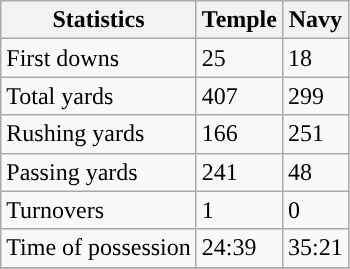<table class="wikitable">
<tr>
<th>Statistics</th>
<th>Temple</th>
<th>Navy</th>
</tr>
<tr>
<td>First downs</td>
<td>25</td>
<td>18</td>
</tr>
<tr>
<td>Total yards</td>
<td>407</td>
<td>299</td>
</tr>
<tr>
<td>Rushing yards</td>
<td>166</td>
<td>251</td>
</tr>
<tr>
<td>Passing yards</td>
<td>241</td>
<td>48</td>
</tr>
<tr>
<td>Turnovers</td>
<td>1</td>
<td>0</td>
</tr>
<tr>
<td>Time of possession</td>
<td>24:39</td>
<td>35:21</td>
</tr>
<tr>
</tr>
</table>
